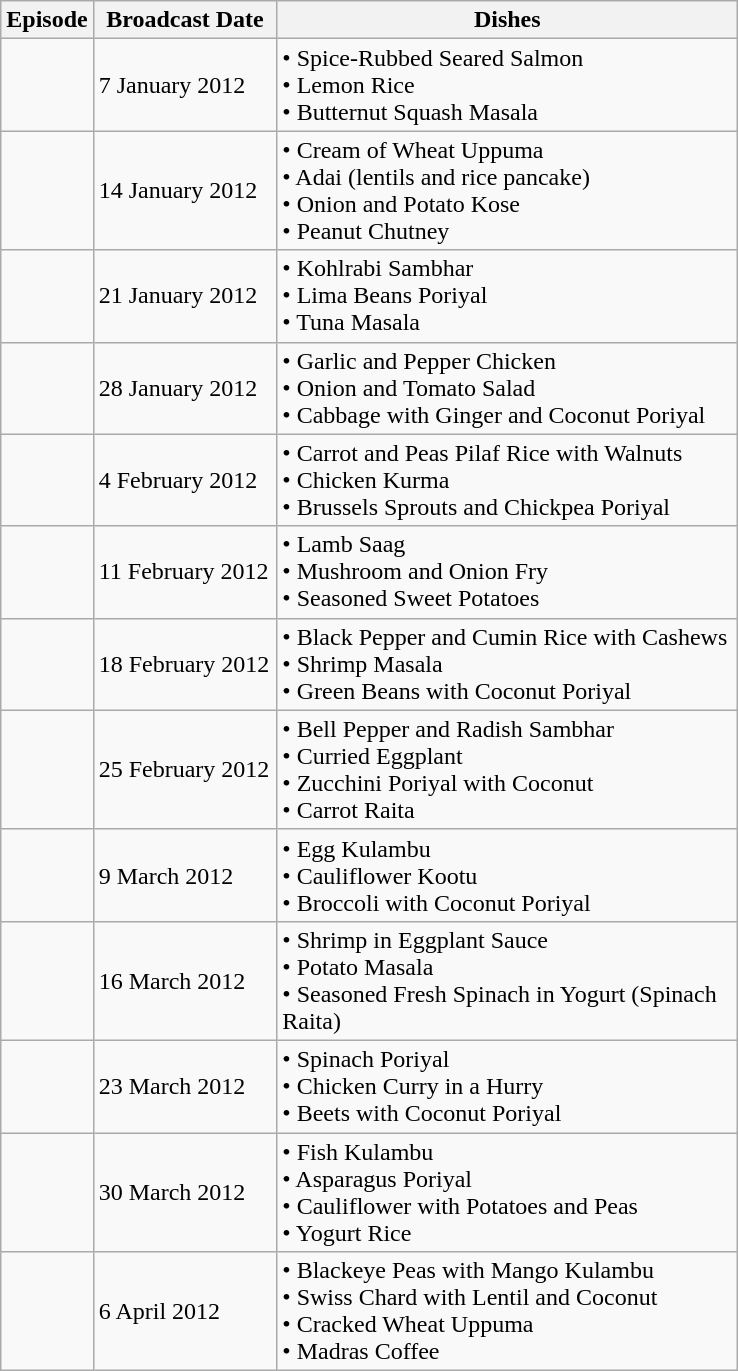<table class="wikitable">
<tr>
<th>Episode</th>
<th style="width:115px">Broadcast Date</th>
<th style="width:300px">Dishes</th>
</tr>
<tr>
<td></td>
<td>7 January 2012</td>
<td>• Spice-Rubbed Seared Salmon<br>• Lemon Rice<br>• Butternut Squash Masala</td>
</tr>
<tr>
<td></td>
<td>14 January 2012</td>
<td>• Cream of Wheat Uppuma<br>• Adai (lentils and rice pancake)<br>• Onion and Potato Kose<br>• Peanut Chutney</td>
</tr>
<tr>
<td></td>
<td>21 January 2012</td>
<td>• Kohlrabi Sambhar<br>• Lima Beans Poriyal<br>• Tuna Masala</td>
</tr>
<tr>
<td></td>
<td>28 January 2012</td>
<td>• Garlic and Pepper Chicken<br>• Onion and Tomato Salad<br>• Cabbage with Ginger and Coconut Poriyal</td>
</tr>
<tr>
<td></td>
<td>4 February 2012</td>
<td>• Carrot and Peas Pilaf Rice with Walnuts<br>• Chicken Kurma<br>• Brussels Sprouts and Chickpea Poriyal</td>
</tr>
<tr>
<td></td>
<td>11 February 2012</td>
<td>• Lamb Saag<br>• Mushroom and Onion Fry<br>• Seasoned Sweet Potatoes</td>
</tr>
<tr>
<td></td>
<td>18 February 2012</td>
<td>• Black Pepper and Cumin Rice with Cashews<br>• Shrimp Masala<br>• Green Beans with Coconut Poriyal</td>
</tr>
<tr>
<td></td>
<td>25 February 2012</td>
<td>• Bell Pepper and Radish Sambhar<br>• Curried Eggplant<br>• Zucchini Poriyal with Coconut<br>• Carrot Raita</td>
</tr>
<tr>
<td></td>
<td>9 March 2012</td>
<td>• Egg Kulambu<br>• Cauliflower Kootu<br>• Broccoli with Coconut Poriyal</td>
</tr>
<tr>
<td></td>
<td>16 March 2012</td>
<td>• Shrimp in Eggplant Sauce<br>• Potato Masala<br>• Seasoned Fresh Spinach in Yogurt (Spinach Raita)</td>
</tr>
<tr>
<td></td>
<td>23 March 2012</td>
<td>• Spinach Poriyal<br>• Chicken Curry in a Hurry<br>• Beets with Coconut Poriyal</td>
</tr>
<tr>
<td></td>
<td>30 March 2012</td>
<td>• Fish Kulambu<br>• Asparagus Poriyal<br>• Cauliflower with Potatoes and Peas<br>• Yogurt Rice</td>
</tr>
<tr>
<td></td>
<td>6 April 2012</td>
<td>• Blackeye Peas with Mango Kulambu<br>• Swiss Chard with Lentil and Coconut<br>• Cracked Wheat Uppuma<br>• Madras Coffee</td>
</tr>
</table>
